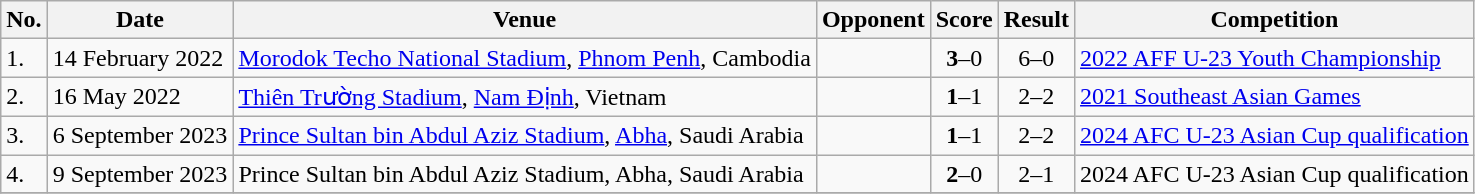<table class="wikitable">
<tr>
<th>No.</th>
<th>Date</th>
<th>Venue</th>
<th>Opponent</th>
<th>Score</th>
<th>Result</th>
<th>Competition</th>
</tr>
<tr>
<td>1.</td>
<td>14 February 2022</td>
<td><a href='#'>Morodok Techo National Stadium</a>, <a href='#'>Phnom Penh</a>, Cambodia</td>
<td></td>
<td align=center><strong>3</strong>–0</td>
<td align=center>6–0</td>
<td><a href='#'>2022 AFF U-23 Youth Championship</a></td>
</tr>
<tr>
<td>2.</td>
<td>16 May 2022</td>
<td><a href='#'>Thiên Trường Stadium</a>, <a href='#'>Nam Định</a>, Vietnam</td>
<td></td>
<td align=center><strong>1</strong>–1</td>
<td align=center>2–2</td>
<td><a href='#'>2021 Southeast Asian Games</a></td>
</tr>
<tr>
<td>3.</td>
<td>6 September 2023</td>
<td><a href='#'>Prince Sultan bin Abdul Aziz Stadium</a>, <a href='#'>Abha</a>, Saudi Arabia</td>
<td></td>
<td align=center><strong>1</strong>–1</td>
<td align=center>2–2</td>
<td><a href='#'>2024 AFC U-23 Asian Cup qualification</a></td>
</tr>
<tr>
<td>4.</td>
<td>9 September 2023</td>
<td>Prince Sultan bin Abdul Aziz Stadium, Abha, Saudi Arabia</td>
<td></td>
<td align=center><strong>2</strong>–0</td>
<td align=center>2–1</td>
<td>2024 AFC U-23 Asian Cup qualification</td>
</tr>
<tr>
</tr>
</table>
